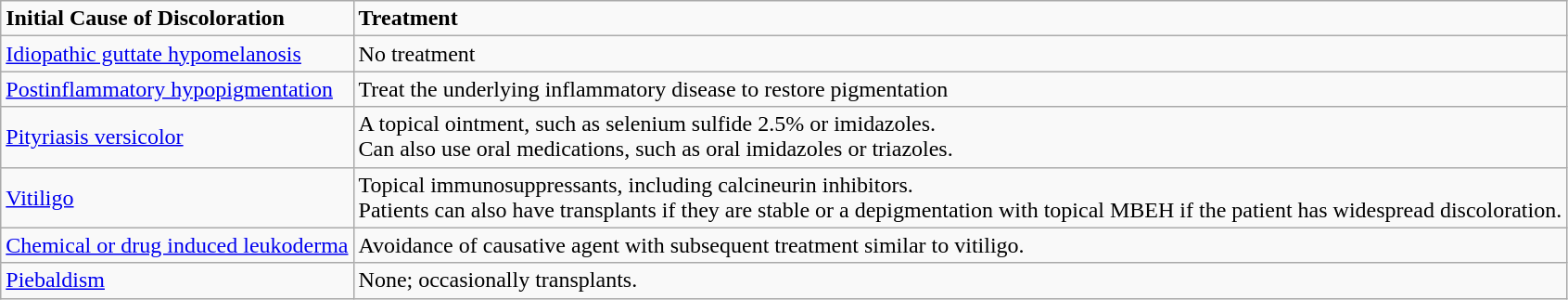<table class="wikitable">
<tr>
<td><strong>Initial Cause of Discoloration</strong></td>
<td><strong>Treatment</strong></td>
</tr>
<tr>
<td><a href='#'>Idiopathic guttate hypomelanosis</a></td>
<td>No treatment</td>
</tr>
<tr>
<td><a href='#'>Postinflammatory hypopigmentation</a></td>
<td>Treat the underlying inflammatory disease to restore pigmentation</td>
</tr>
<tr>
<td><a href='#'>Pityriasis versicolor</a></td>
<td>A topical ointment, such as selenium sulfide 2.5% or imidazoles.<br>Can also use oral medications, such as oral imidazoles or triazoles.</td>
</tr>
<tr>
<td><a href='#'>Vitiligo</a></td>
<td>Topical immunosuppressants, including calcineurin inhibitors.<br>Patients can also have transplants if they are stable or a depigmentation with topical MBEH if the patient has widespread discoloration.</td>
</tr>
<tr>
<td><a href='#'>Chemical or drug induced leukoderma</a></td>
<td>Avoidance of causative agent with subsequent treatment similar to vitiligo.</td>
</tr>
<tr>
<td><a href='#'>Piebaldism</a></td>
<td>None; occasionally transplants.</td>
</tr>
</table>
